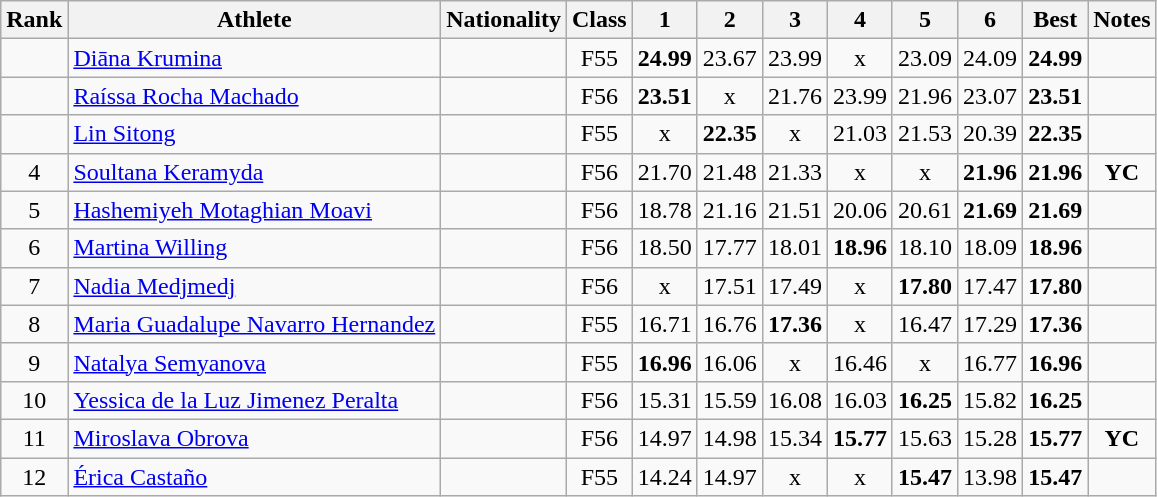<table class="wikitable sortable" style="text-align:center">
<tr>
<th>Rank</th>
<th>Athlete</th>
<th>Nationality</th>
<th>Class</th>
<th>1</th>
<th>2</th>
<th>3</th>
<th>4</th>
<th>5</th>
<th>6</th>
<th>Best</th>
<th>Notes</th>
</tr>
<tr>
<td></td>
<td align="left"><a href='#'>Diāna Krumina</a></td>
<td align="left"></td>
<td>F55</td>
<td><strong>24.99</strong></td>
<td>23.67</td>
<td>23.99</td>
<td>x</td>
<td>23.09</td>
<td>24.09</td>
<td><strong>24.99</strong></td>
<td></td>
</tr>
<tr>
<td></td>
<td align="left"><a href='#'>Raíssa Rocha Machado</a></td>
<td align="left"></td>
<td>F56</td>
<td><strong>23.51</strong></td>
<td>x</td>
<td>21.76</td>
<td>23.99</td>
<td>21.96</td>
<td>23.07</td>
<td><strong>23.51</strong></td>
<td></td>
</tr>
<tr>
<td></td>
<td align="left"><a href='#'>Lin Sitong</a></td>
<td align="left"></td>
<td>F55</td>
<td>x</td>
<td><strong>22.35</strong></td>
<td>x</td>
<td>21.03</td>
<td>21.53</td>
<td>20.39</td>
<td><strong>22.35</strong></td>
<td></td>
</tr>
<tr>
<td>4</td>
<td align="left"><a href='#'>Soultana Keramyda</a></td>
<td align="left"></td>
<td>F56</td>
<td>21.70</td>
<td>21.48</td>
<td>21.33</td>
<td>x</td>
<td>x</td>
<td><strong>21.96</strong></td>
<td><strong>21.96</strong></td>
<td><strong>YC</strong> </td>
</tr>
<tr>
<td>5</td>
<td align="left"><a href='#'>Hashemiyeh Motaghian Moavi</a></td>
<td align="left"></td>
<td>F56</td>
<td>18.78</td>
<td>21.16</td>
<td>21.51</td>
<td>20.06</td>
<td>20.61</td>
<td><strong>21.69</strong></td>
<td><strong>21.69</strong></td>
<td></td>
</tr>
<tr>
<td>6</td>
<td align="left"><a href='#'>Martina Willing</a></td>
<td align="left"></td>
<td>F56</td>
<td>18.50</td>
<td>17.77</td>
<td>18.01</td>
<td><strong>18.96</strong></td>
<td>18.10</td>
<td>18.09</td>
<td><strong>18.96</strong></td>
<td></td>
</tr>
<tr>
<td>7</td>
<td align="left"><a href='#'>Nadia Medjmedj</a></td>
<td align="left"></td>
<td>F56</td>
<td>x</td>
<td>17.51</td>
<td>17.49</td>
<td>x</td>
<td><strong>17.80</strong></td>
<td>17.47</td>
<td><strong>17.80</strong></td>
<td></td>
</tr>
<tr>
<td>8</td>
<td align="left"><a href='#'>Maria Guadalupe Navarro Hernandez</a></td>
<td align="left"></td>
<td>F55</td>
<td>16.71</td>
<td>16.76</td>
<td><strong>17.36</strong></td>
<td>x</td>
<td>16.47</td>
<td>17.29</td>
<td><strong>17.36</strong></td>
<td></td>
</tr>
<tr>
<td>9</td>
<td align="left"><a href='#'>Natalya Semyanova</a></td>
<td align="left"></td>
<td>F55</td>
<td><strong>16.96</strong></td>
<td>16.06</td>
<td>x</td>
<td>16.46</td>
<td>x</td>
<td>16.77</td>
<td><strong>16.96</strong></td>
<td></td>
</tr>
<tr>
<td>10</td>
<td align="left"><a href='#'>Yessica de la Luz Jimenez Peralta</a></td>
<td align="left"></td>
<td>F56</td>
<td>15.31</td>
<td>15.59</td>
<td>16.08</td>
<td>16.03</td>
<td><strong>16.25</strong></td>
<td>15.82</td>
<td><strong>16.25</strong></td>
<td></td>
</tr>
<tr>
<td>11</td>
<td align="left"><a href='#'>Miroslava Obrova</a></td>
<td align="left"></td>
<td>F56</td>
<td>14.97</td>
<td>14.98</td>
<td>15.34</td>
<td><strong>15.77</strong></td>
<td>15.63</td>
<td>15.28</td>
<td><strong>15.77</strong></td>
<td><strong>YC</strong> </td>
</tr>
<tr>
<td>12</td>
<td align="left"><a href='#'>Érica Castaño</a></td>
<td align="left"></td>
<td>F55</td>
<td>14.24</td>
<td>14.97</td>
<td>x</td>
<td>x</td>
<td><strong>15.47</strong></td>
<td>13.98</td>
<td><strong>15.47</strong></td>
<td></td>
</tr>
</table>
